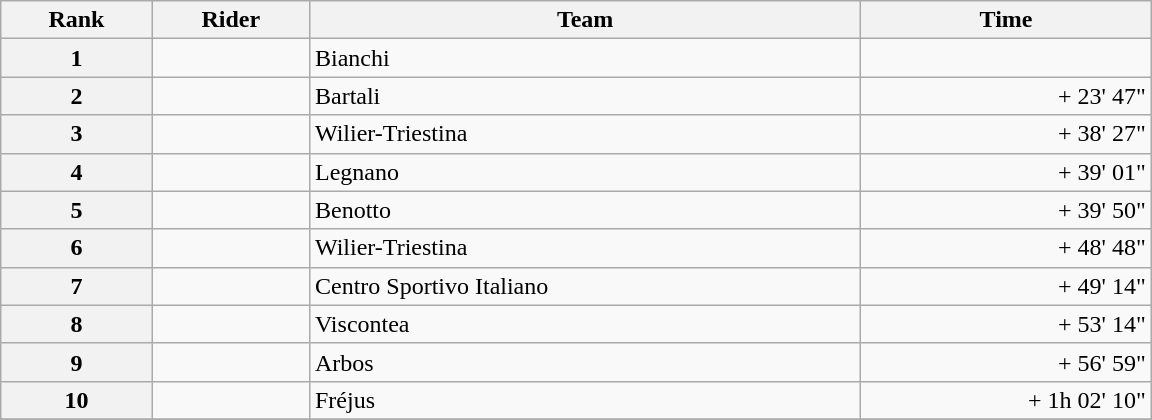<table class="wikitable" style="width:48em;margin-bottom:0;">
<tr>
<th scope="col">Rank</th>
<th scope="col">Rider</th>
<th scope="col">Team</th>
<th scope="col">Time</th>
</tr>
<tr>
<th scope=“row”>1</th>
<td> </td>
<td>Bianchi</td>
<td align="right"></td>
</tr>
<tr>
<th scope=“row”>2</th>
<td></td>
<td>Bartali</td>
<td align="right">+ 23' 47"</td>
</tr>
<tr>
<th scope=“row”>3</th>
<td></td>
<td>Wilier-Triestina</td>
<td align="right">+ 38' 27"</td>
</tr>
<tr>
<th scope=“row”>4</th>
<td></td>
<td>Legnano</td>
<td align="right">+ 39' 01"</td>
</tr>
<tr>
<th scope=“row”>5</th>
<td> </td>
<td>Benotto</td>
<td align="right">+ 39' 50"</td>
</tr>
<tr>
<th scope=“row”>6</th>
<td></td>
<td>Wilier-Triestina</td>
<td align="right">+ 48' 48"</td>
</tr>
<tr>
<th scope=“row”>7</th>
<td></td>
<td>Centro Sportivo Italiano</td>
<td align="right">+ 49' 14"</td>
</tr>
<tr>
<th scope=“row”>8</th>
<td></td>
<td>Viscontea</td>
<td align="right">+ 53' 14"</td>
</tr>
<tr>
<th scope=“row”>9</th>
<td></td>
<td>Arbos</td>
<td align="right">+ 56' 59"</td>
</tr>
<tr>
<th scope=“row”>10</th>
<td></td>
<td>Fréjus</td>
<td align="right">+ 1h 02' 10"</td>
</tr>
<tr>
</tr>
</table>
